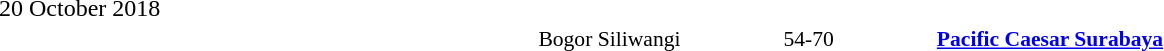<table cellspacing="1" style="width:100%;">
<tr>
<td>20 October 2018</td>
</tr>
<tr style="font-size:90%">
<td align="right">Bogor Siliwangi</td>
<td></td>
<td align="center">54-70</td>
<td></td>
<td><strong><a href='#'>Pacific Caesar Surabaya</a></strong></td>
</tr>
</table>
